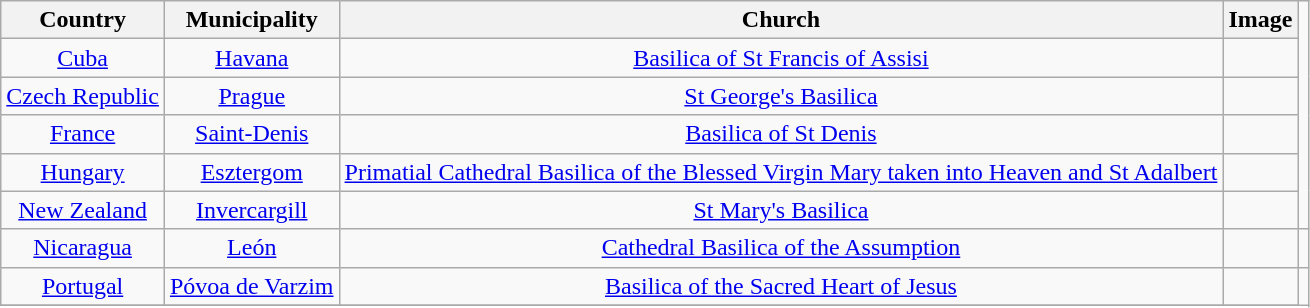<table class="wikitable sortable" style="text-align:center">
<tr>
<th>Country</th>
<th>Municipality</th>
<th class="unsortable">Church</th>
<th class="unsortable">Image</th>
</tr>
<tr>
<td><a href='#'>Cuba</a></td>
<td><a href='#'>Havana</a></td>
<td><a href='#'>Basilica of St Francis of Assisi</a></td>
<td></td>
</tr>
<tr>
<td><a href='#'>Czech Republic</a></td>
<td><a href='#'>Prague</a></td>
<td><a href='#'>St George's Basilica</a></td>
<td></td>
</tr>
<tr>
<td><a href='#'>France</a></td>
<td><a href='#'>Saint-Denis</a></td>
<td><a href='#'>Basilica of St Denis</a></td>
<td></td>
</tr>
<tr>
<td><a href='#'>Hungary</a></td>
<td><a href='#'>Esztergom</a></td>
<td><a href='#'>Primatial Cathedral Basilica of the Blessed Virgin Mary taken into Heaven and St Adalbert</a></td>
<td></td>
</tr>
<tr>
<td><a href='#'>New Zealand</a></td>
<td><a href='#'>Invercargill</a></td>
<td><a href='#'>St Mary's Basilica</a></td>
<td></td>
</tr>
<tr>
<td><a href='#'>Nicaragua</a></td>
<td><a href='#'>León</a></td>
<td><a href='#'>Cathedral Basilica of the Assumption</a></td>
<td></td>
<td></td>
</tr>
<tr>
<td><a href='#'>Portugal</a></td>
<td><a href='#'>Póvoa de Varzim</a></td>
<td><a href='#'>Basilica of the Sacred Heart of Jesus</a></td>
<td></td>
</tr>
<tr>
</tr>
</table>
